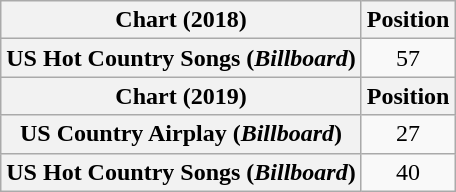<table class="wikitable plainrowheaders" style="text-align:center">
<tr>
<th scope="col">Chart (2018)</th>
<th scope="col">Position</th>
</tr>
<tr>
<th scope="row">US Hot Country Songs (<em>Billboard</em>)</th>
<td>57</td>
</tr>
<tr>
<th scope="col">Chart (2019)</th>
<th scope="col">Position</th>
</tr>
<tr>
<th scope="row">US Country Airplay (<em>Billboard</em>)</th>
<td>27</td>
</tr>
<tr>
<th scope="row">US Hot Country Songs (<em>Billboard</em>)</th>
<td>40</td>
</tr>
</table>
